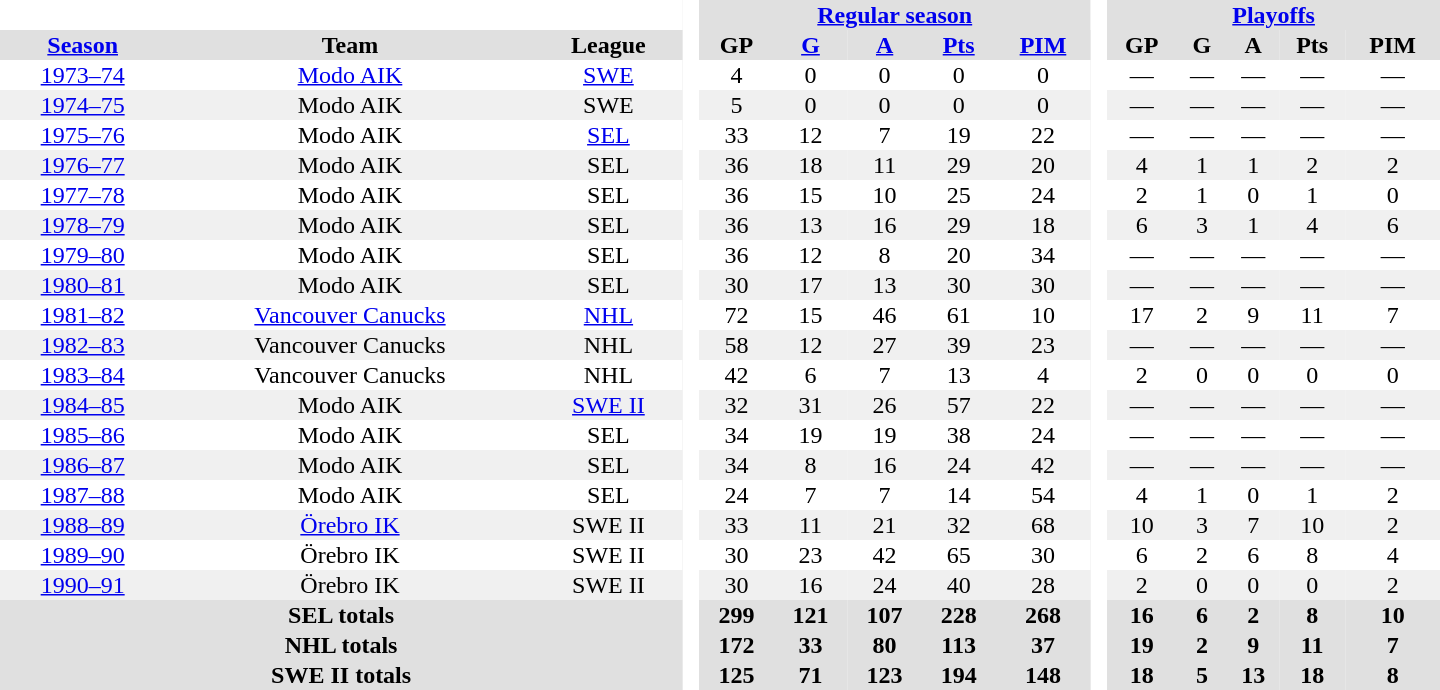<table border="0" cellpadding="1" cellspacing="0" style="text-align:center; width:60em">
<tr bgcolor="#e0e0e0">
<th colspan="3" bgcolor="#ffffff"> </th>
<th rowspan="99" bgcolor="#ffffff"> </th>
<th colspan="5"><a href='#'>Regular season</a></th>
<th rowspan="99" bgcolor="#ffffff"> </th>
<th colspan="5"><a href='#'>Playoffs</a></th>
</tr>
<tr bgcolor="#e0e0e0">
<th><a href='#'>Season</a></th>
<th>Team</th>
<th>League</th>
<th>GP</th>
<th><a href='#'>G</a></th>
<th><a href='#'>A</a></th>
<th><a href='#'>Pts</a></th>
<th><a href='#'>PIM</a></th>
<th>GP</th>
<th>G</th>
<th>A</th>
<th>Pts</th>
<th>PIM</th>
</tr>
<tr>
<td><a href='#'>1973–74</a></td>
<td><a href='#'>Modo AIK</a></td>
<td><a href='#'>SWE</a></td>
<td>4</td>
<td>0</td>
<td>0</td>
<td>0</td>
<td>0</td>
<td>—</td>
<td>—</td>
<td>—</td>
<td>—</td>
<td>—</td>
</tr>
<tr bgcolor="#f0f0f0">
<td><a href='#'>1974–75</a></td>
<td>Modo AIK</td>
<td>SWE</td>
<td>5</td>
<td>0</td>
<td>0</td>
<td>0</td>
<td>0</td>
<td>—</td>
<td>—</td>
<td>—</td>
<td>—</td>
<td>—</td>
</tr>
<tr>
<td><a href='#'>1975–76</a></td>
<td>Modo AIK</td>
<td><a href='#'>SEL</a></td>
<td>33</td>
<td>12</td>
<td>7</td>
<td>19</td>
<td>22</td>
<td>—</td>
<td>—</td>
<td>—</td>
<td>—</td>
<td>—</td>
</tr>
<tr bgcolor="#f0f0f0">
<td><a href='#'>1976–77</a></td>
<td>Modo AIK</td>
<td>SEL</td>
<td>36</td>
<td>18</td>
<td>11</td>
<td>29</td>
<td>20</td>
<td>4</td>
<td>1</td>
<td>1</td>
<td>2</td>
<td>2</td>
</tr>
<tr>
<td><a href='#'>1977–78</a></td>
<td>Modo AIK</td>
<td>SEL</td>
<td>36</td>
<td>15</td>
<td>10</td>
<td>25</td>
<td>24</td>
<td>2</td>
<td>1</td>
<td>0</td>
<td>1</td>
<td>0</td>
</tr>
<tr bgcolor="#f0f0f0">
<td><a href='#'>1978–79</a></td>
<td>Modo AIK</td>
<td>SEL</td>
<td>36</td>
<td>13</td>
<td>16</td>
<td>29</td>
<td>18</td>
<td>6</td>
<td>3</td>
<td>1</td>
<td>4</td>
<td>6</td>
</tr>
<tr>
<td><a href='#'>1979–80</a></td>
<td>Modo AIK</td>
<td>SEL</td>
<td>36</td>
<td>12</td>
<td>8</td>
<td>20</td>
<td>34</td>
<td>—</td>
<td>—</td>
<td>—</td>
<td>—</td>
<td>—</td>
</tr>
<tr bgcolor="#f0f0f0">
<td><a href='#'>1980–81</a></td>
<td>Modo AIK</td>
<td>SEL</td>
<td>30</td>
<td>17</td>
<td>13</td>
<td>30</td>
<td>30</td>
<td>—</td>
<td>—</td>
<td>—</td>
<td>—</td>
<td>—</td>
</tr>
<tr>
<td><a href='#'>1981–82</a></td>
<td><a href='#'>Vancouver Canucks</a></td>
<td><a href='#'>NHL</a></td>
<td>72</td>
<td>15</td>
<td>46</td>
<td>61</td>
<td>10</td>
<td>17</td>
<td>2</td>
<td>9</td>
<td>11</td>
<td>7</td>
</tr>
<tr bgcolor="#f0f0f0">
<td><a href='#'>1982–83</a></td>
<td>Vancouver Canucks</td>
<td>NHL</td>
<td>58</td>
<td>12</td>
<td>27</td>
<td>39</td>
<td>23</td>
<td>—</td>
<td>—</td>
<td>—</td>
<td>—</td>
<td>—</td>
</tr>
<tr>
<td><a href='#'>1983–84</a></td>
<td>Vancouver Canucks</td>
<td>NHL</td>
<td>42</td>
<td>6</td>
<td>7</td>
<td>13</td>
<td>4</td>
<td>2</td>
<td>0</td>
<td>0</td>
<td>0</td>
<td>0</td>
</tr>
<tr bgcolor="#f0f0f0">
<td><a href='#'>1984–85</a></td>
<td>Modo AIK</td>
<td><a href='#'>SWE II</a></td>
<td>32</td>
<td>31</td>
<td>26</td>
<td>57</td>
<td>22</td>
<td>—</td>
<td>—</td>
<td>—</td>
<td>—</td>
<td>—</td>
</tr>
<tr>
<td><a href='#'>1985–86</a></td>
<td>Modo AIK</td>
<td>SEL</td>
<td>34</td>
<td>19</td>
<td>19</td>
<td>38</td>
<td>24</td>
<td>—</td>
<td>—</td>
<td>—</td>
<td>—</td>
<td>—</td>
</tr>
<tr bgcolor="#f0f0f0">
<td><a href='#'>1986–87</a></td>
<td>Modo AIK</td>
<td>SEL</td>
<td>34</td>
<td>8</td>
<td>16</td>
<td>24</td>
<td>42</td>
<td>—</td>
<td>—</td>
<td>—</td>
<td>—</td>
<td>—</td>
</tr>
<tr>
<td><a href='#'>1987–88</a></td>
<td>Modo AIK</td>
<td>SEL</td>
<td>24</td>
<td>7</td>
<td>7</td>
<td>14</td>
<td>54</td>
<td>4</td>
<td>1</td>
<td>0</td>
<td>1</td>
<td>2</td>
</tr>
<tr bgcolor="#f0f0f0">
<td><a href='#'>1988–89</a></td>
<td><a href='#'>Örebro IK</a></td>
<td>SWE II</td>
<td>33</td>
<td>11</td>
<td>21</td>
<td>32</td>
<td>68</td>
<td>10</td>
<td>3</td>
<td>7</td>
<td>10</td>
<td>2</td>
</tr>
<tr>
<td><a href='#'>1989–90</a></td>
<td>Örebro IK</td>
<td>SWE II</td>
<td>30</td>
<td>23</td>
<td>42</td>
<td>65</td>
<td>30</td>
<td>6</td>
<td>2</td>
<td>6</td>
<td>8</td>
<td>4</td>
</tr>
<tr bgcolor="#f0f0f0">
<td><a href='#'>1990–91</a></td>
<td>Örebro IK</td>
<td>SWE II</td>
<td>30</td>
<td>16</td>
<td>24</td>
<td>40</td>
<td>28</td>
<td>2</td>
<td>0</td>
<td>0</td>
<td>0</td>
<td>2</td>
</tr>
<tr bgcolor="#e0e0e0">
<th colspan="3">SEL totals</th>
<th>299</th>
<th>121</th>
<th>107</th>
<th>228</th>
<th>268</th>
<th>16</th>
<th>6</th>
<th>2</th>
<th>8</th>
<th>10</th>
</tr>
<tr bgcolor="#e0e0e0">
<th colspan="3">NHL totals</th>
<th>172</th>
<th>33</th>
<th>80</th>
<th>113</th>
<th>37</th>
<th>19</th>
<th>2</th>
<th>9</th>
<th>11</th>
<th>7</th>
</tr>
<tr bgcolor="#e0e0e0">
<th colspan="3">SWE II totals</th>
<th>125</th>
<th>71</th>
<th>123</th>
<th>194</th>
<th>148</th>
<th>18</th>
<th>5</th>
<th>13</th>
<th>18</th>
<th>8</th>
</tr>
</table>
